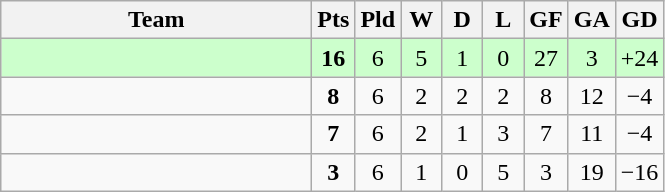<table class=wikitable style="text-align:center">
<tr>
<th width=200>Team</th>
<th width=20>Pts</th>
<th width=20>Pld</th>
<th width=20>W</th>
<th width=20>D</th>
<th width=20>L</th>
<th width=20>GF</th>
<th width=20>GA</th>
<th width=20>GD</th>
</tr>
<tr style=background:#ccffcc>
<td align=left></td>
<td><strong>16</strong></td>
<td>6</td>
<td>5</td>
<td>1</td>
<td>0</td>
<td>27</td>
<td>3</td>
<td>+24</td>
</tr>
<tr>
<td align=left></td>
<td><strong>8</strong></td>
<td>6</td>
<td>2</td>
<td>2</td>
<td>2</td>
<td>8</td>
<td>12</td>
<td>−4</td>
</tr>
<tr>
<td align=left></td>
<td><strong>7</strong></td>
<td>6</td>
<td>2</td>
<td>1</td>
<td>3</td>
<td>7</td>
<td>11</td>
<td>−4</td>
</tr>
<tr>
<td align=left></td>
<td><strong>3</strong></td>
<td>6</td>
<td>1</td>
<td>0</td>
<td>5</td>
<td>3</td>
<td>19</td>
<td>−16</td>
</tr>
</table>
